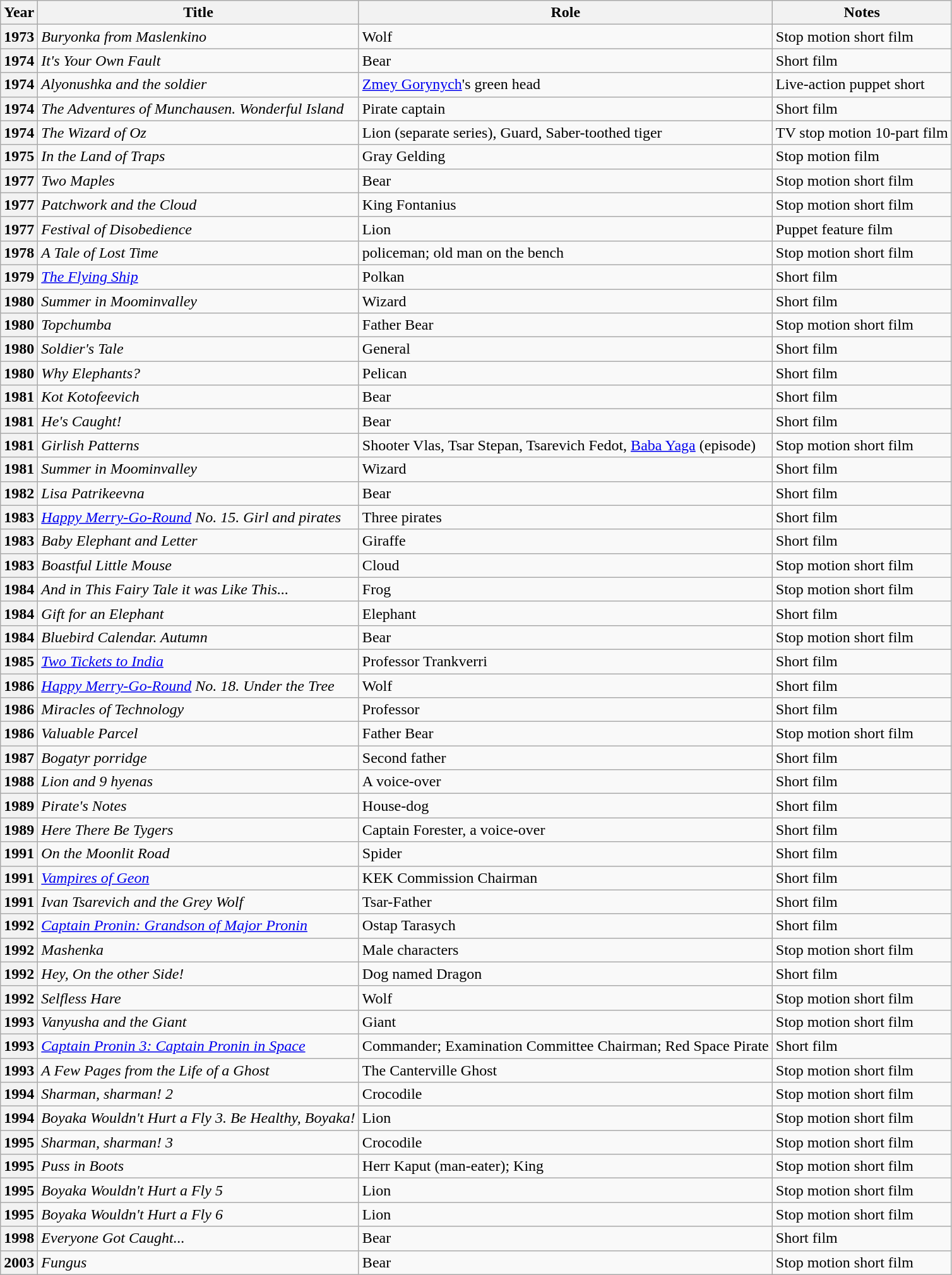<table class="wikitable plainrowheaders sortable" style="margin-right: 0;">
<tr>
<th scope="col">Year</th>
<th scope="col">Title</th>
<th scope="col">Role</th>
<th scope="col" class="unsortable">Notes</th>
</tr>
<tr>
<th scope="row">1973</th>
<td><em>Buryonka from Maslenkino</em></td>
<td>Wolf</td>
<td>Stop motion short film</td>
</tr>
<tr>
<th scope="row">1974</th>
<td><em>It's Your Own Fault</em></td>
<td>Bear</td>
<td>Short film</td>
</tr>
<tr>
<th scope="row">1974</th>
<td><em>Alyonushka and the soldier</em></td>
<td><a href='#'>Zmey Gorynych</a>'s green head</td>
<td>Live-action puppet short</td>
</tr>
<tr>
<th scope="row">1974</th>
<td><em>The Adventures of Munchausen. Wonderful Island</em></td>
<td>Pirate captain</td>
<td>Short film</td>
</tr>
<tr>
<th scope="row">1974</th>
<td><em>The Wizard of Oz</em></td>
<td>Lion (separate series), Guard, Saber-toothed tiger</td>
<td>TV stop motion 10-part film</td>
</tr>
<tr>
<th scope="row">1975</th>
<td><em>In the Land of Traps</em></td>
<td>Gray Gelding</td>
<td>Stop motion film</td>
</tr>
<tr>
<th scope="row">1977</th>
<td><em>Two Maples</em></td>
<td>Bear</td>
<td>Stop motion short film</td>
</tr>
<tr>
<th scope="row">1977</th>
<td><em>Patchwork and the Cloud </em></td>
<td>King Fontanius</td>
<td>Stop motion short film</td>
</tr>
<tr>
<th scope="row">1977</th>
<td><em>Festival of Disobedience</em></td>
<td>Lion</td>
<td>Puppet feature film</td>
</tr>
<tr>
<th ! scope="row">1978</th>
<td><em>A Tale of Lost Time</em></td>
<td>policeman; old man on the bench</td>
<td>Stop motion short film</td>
</tr>
<tr>
<th scope="row">1979</th>
<td><em><a href='#'>The Flying Ship</a></em></td>
<td>Polkan</td>
<td>Short film</td>
</tr>
<tr>
<th scope="row">1980</th>
<td><em>Summer in Moominvalley</em></td>
<td>Wizard</td>
<td>Short film</td>
</tr>
<tr>
<th scope="row">1980</th>
<td><em>Topchumba</em></td>
<td>Father Bear</td>
<td>Stop motion short film</td>
</tr>
<tr>
<th scope="row">1980</th>
<td><em>Soldier's Tale</em></td>
<td>General</td>
<td>Short film</td>
</tr>
<tr>
<th scope="row">1980</th>
<td><em>Why Elephants?</em></td>
<td>Pelican</td>
<td>Short film</td>
</tr>
<tr>
<th scope="row">1981</th>
<td><em>Kot Kotofeevich</em></td>
<td>Bear</td>
<td>Short film</td>
</tr>
<tr>
<th scope="row">1981</th>
<td><em>He's Caught!</em></td>
<td>Bear</td>
<td>Short film</td>
</tr>
<tr>
<th scope="row">1981</th>
<td><em>Girlish Рatterns</em></td>
<td>Shooter Vlas, Tsar Stepan, Tsarevich Fedot, <a href='#'>Baba Yaga</a> (episode)</td>
<td>Stop motion short film</td>
</tr>
<tr>
<th scope="row">1981</th>
<td><em>Summer in Moominvalley</em></td>
<td>Wizard</td>
<td>Short film</td>
</tr>
<tr>
<th scope="row">1982</th>
<td><em>Lisa Patrikeevna</em></td>
<td>Bear</td>
<td>Short film</td>
</tr>
<tr>
<th scope="row">1983</th>
<td><em><a href='#'>Happy Merry-Go-Round</a> No. 15. Girl and pirates</em></td>
<td>Three pirates</td>
<td>Short film</td>
</tr>
<tr>
<th scope="row">1983</th>
<td><em>Baby Elephant and Letter</em></td>
<td>Giraffe</td>
<td>Short film</td>
</tr>
<tr>
<th scope="row">1983</th>
<td><em>Boastful Little Mouse</em></td>
<td>Cloud</td>
<td>Stop motion short film</td>
</tr>
<tr>
<th scope="row">1984</th>
<td><em>And in This Fairy Tale it was Like This...</em></td>
<td>Frog</td>
<td>Stop motion short film</td>
</tr>
<tr>
<th scope="row">1984</th>
<td><em>Gift for an Elephant</em></td>
<td>Elephant</td>
<td>Short film</td>
</tr>
<tr>
<th scope="row">1984</th>
<td><em>Bluebird Calendar. Autumn</em></td>
<td>Bear</td>
<td>Stop motion short film</td>
</tr>
<tr>
<th scope="row">1985</th>
<td><em><a href='#'>Two Tickets to India</a></em></td>
<td>Professor Trankverri</td>
<td>Short film</td>
</tr>
<tr>
<th scope="row">1986</th>
<td><em><a href='#'>Happy Merry-Go-Round</a> No.  18. Under the Tree</em></td>
<td>Wolf</td>
<td>Short film</td>
</tr>
<tr>
<th scope="row">1986</th>
<td><em>Miracles of Technology</em></td>
<td>Professor</td>
<td>Short film</td>
</tr>
<tr>
<th scope="row">1986</th>
<td><em>Valuable Рarcel</em></td>
<td>Father  Bear</td>
<td>Stop motion short film</td>
</tr>
<tr>
<th scope="row">1987</th>
<td><em>Bogatyr рorridge</em></td>
<td>Second father</td>
<td>Short film</td>
</tr>
<tr>
<th scope="row">1988</th>
<td><em>Lion and 9 hyenas</em></td>
<td>A voice-over</td>
<td>Short film</td>
</tr>
<tr>
<th scope="row">1989</th>
<td><em>Pirate's Notes</em></td>
<td>House-dog</td>
<td>Short film</td>
</tr>
<tr>
<th scope="row">1989</th>
<td><em>Here There Be Tygers</em></td>
<td>Captain Forester, a voice-over</td>
<td>Short film</td>
</tr>
<tr>
<th scope="row">1991</th>
<td><em>On the Moonlit Road</em></td>
<td>Spider</td>
<td>Short film</td>
</tr>
<tr>
<th scope="row">1991</th>
<td><em><a href='#'>Vampires of Geon</a></em></td>
<td>KEK Commission Chairman</td>
<td>Short film</td>
</tr>
<tr>
<th scope="row">1991</th>
<td><em>Ivan Tsarevich and the Grey Wolf</em></td>
<td>Tsar-Father</td>
<td>Short film</td>
</tr>
<tr>
<th scope="row">1992</th>
<td><em><a href='#'>Captain Pronin: Grandson of Major Pronin</a></em></td>
<td>Ostap Tarasych</td>
<td>Short film</td>
</tr>
<tr>
<th scope="row">1992</th>
<td><em>Mashenka</em></td>
<td>Male characters</td>
<td>Stop motion short film</td>
</tr>
<tr>
<th scope="row">1992</th>
<td><em>Hey, On the other Side!</em></td>
<td>Dog named Dragon</td>
<td>Short film</td>
</tr>
<tr>
<th scope="row">1992</th>
<td><em>Selfless Hare</em></td>
<td>Wolf</td>
<td>Stop motion short film</td>
</tr>
<tr>
<th scope="row">1993</th>
<td><em>Vanyusha and the Giant</em></td>
<td>Giant</td>
<td>Stop motion short film</td>
</tr>
<tr>
<th scope="row">1993</th>
<td><em><a href='#'>Captain Pronin 3: Captain Pronin in Space</a></em></td>
<td>Commander; Examination Committee Chairman; Red Space Pirate</td>
<td>Short film</td>
</tr>
<tr>
<th scope="row">1993</th>
<td><em>A Few Рages from the Life of a Ghost</em></td>
<td>The Canterville Ghost</td>
<td>Stop motion short film</td>
</tr>
<tr>
<th scope="row">1994</th>
<td><em>Sharman, sharman! 2</em></td>
<td>Crocodile</td>
<td>Stop motion short film</td>
</tr>
<tr>
<th scope="row">1994</th>
<td><em>Boyaka Wouldn't Hurt a Fly 3. Be Healthy, Boyaka!</em></td>
<td>Lion</td>
<td>Stop motion short film</td>
</tr>
<tr>
<th scope="row">1995</th>
<td><em>Sharman, sharman! 3</em></td>
<td>Crocodile</td>
<td>Stop motion short film</td>
</tr>
<tr>
<th scope="row">1995</th>
<td><em>Puss in Boots</em></td>
<td>Herr Kарut (man-eater); King</td>
<td>Stop motion short film</td>
</tr>
<tr>
<th scope="row">1995</th>
<td><em>Boyaka Wouldn't Hurt a Fly 5</em></td>
<td>Lion</td>
<td>Stop motion short film</td>
</tr>
<tr>
<th scope="row">1995</th>
<td><em>Boyaka Wouldn't Hurt a Fly 6</em></td>
<td>Lion</td>
<td>Stop motion short film</td>
</tr>
<tr>
<th scope="row">1998</th>
<td><em>Everyone Got Caught...</em></td>
<td>Bear</td>
<td>Short film</td>
</tr>
<tr>
<th scope="row">2003</th>
<td><em>Fungus</em></td>
<td>Bear</td>
<td>Stop motion short film</td>
</tr>
</table>
